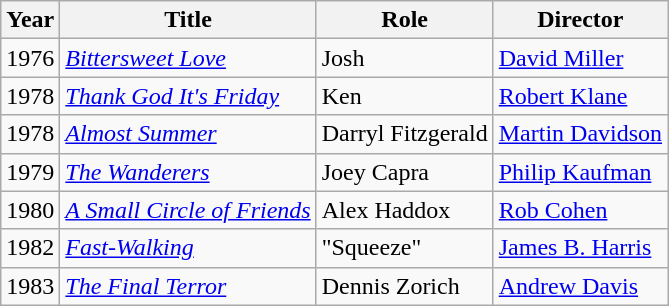<table class="wikitable plainrowheaders sortable">
<tr>
<th scope="col">Year</th>
<th scope="col">Title</th>
<th scope="col">Role</th>
<th class="unsortable">Director</th>
</tr>
<tr>
<td>1976</td>
<td><em><a href='#'>Bittersweet Love</a></em></td>
<td>Josh</td>
<td><a href='#'>David Miller</a></td>
</tr>
<tr>
<td>1978</td>
<td><em><a href='#'>Thank God It's Friday</a></em></td>
<td>Ken</td>
<td><a href='#'>Robert Klane</a></td>
</tr>
<tr>
<td>1978</td>
<td><em><a href='#'>Almost Summer</a></em></td>
<td>Darryl Fitzgerald</td>
<td><a href='#'>Martin Davidson</a></td>
</tr>
<tr>
<td>1979</td>
<td><em><a href='#'>The Wanderers</a></em></td>
<td>Joey Capra</td>
<td><a href='#'>Philip Kaufman</a></td>
</tr>
<tr>
<td>1980</td>
<td><em><a href='#'>A Small Circle of Friends</a></em></td>
<td>Alex Haddox</td>
<td><a href='#'>Rob Cohen</a></td>
</tr>
<tr>
<td>1982</td>
<td><em><a href='#'>Fast-Walking</a></em></td>
<td>"Squeeze"</td>
<td><a href='#'>James B. Harris</a></td>
</tr>
<tr>
<td>1983</td>
<td><em><a href='#'>The Final Terror</a></em></td>
<td>Dennis Zorich</td>
<td><a href='#'>Andrew Davis</a></td>
</tr>
</table>
